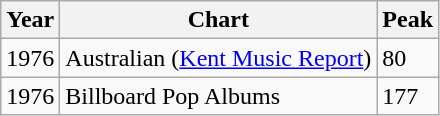<table class="wikitable">
<tr>
<th>Year</th>
<th>Chart</th>
<th>Peak</th>
</tr>
<tr>
<td>1976</td>
<td>Australian (<a href='#'>Kent Music Report</a>)</td>
<td>80</td>
</tr>
<tr>
<td>1976</td>
<td>Billboard Pop Albums</td>
<td>177</td>
</tr>
</table>
